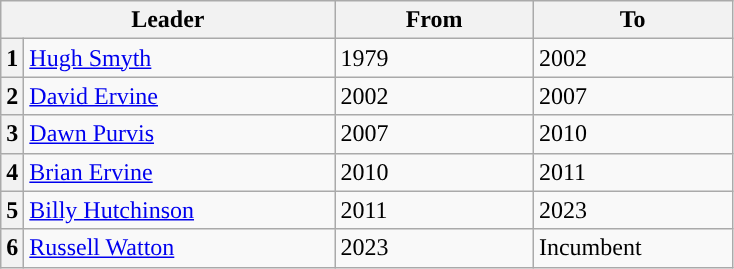<table class="wikitable">
<tr>
<th colspan=2>Leader</th>
<th>From</th>
<th>To</th>
</tr>
<tr>
<th style="background:">1</th>
<td style="width:200px;"><a href='#'>Hugh Smyth</a></td>
<td style="width:125px;">1979</td>
<td style="width:125px;">2002</td>
</tr>
<tr>
<th style="background:">2</th>
<td><a href='#'>David Ervine</a></td>
<td>2002</td>
<td>2007</td>
</tr>
<tr>
<th style="background:">3</th>
<td><a href='#'>Dawn Purvis</a></td>
<td>2007</td>
<td>2010</td>
</tr>
<tr>
<th style="background:">4</th>
<td><a href='#'>Brian Ervine</a></td>
<td>2010</td>
<td>2011</td>
</tr>
<tr>
<th style="background:">5</th>
<td><a href='#'>Billy Hutchinson</a></td>
<td>2011</td>
<td>2023</td>
</tr>
<tr>
<th style="background:">6</th>
<td><a href='#'>Russell Watton</a></td>
<td>2023</td>
<td>Incumbent</td>
</tr>
</table>
